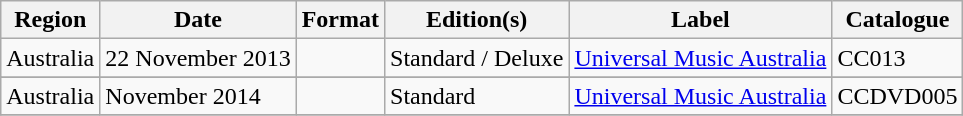<table class="wikitable plainrowheaders">
<tr>
<th scope="col">Region</th>
<th scope="col">Date</th>
<th scope="col">Format</th>
<th scope="col">Edition(s)</th>
<th scope="col">Label</th>
<th scope="col">Catalogue</th>
</tr>
<tr>
<td>Australia</td>
<td>22 November 2013</td>
<td></td>
<td>Standard / Deluxe</td>
<td><a href='#'>Universal Music Australia</a></td>
<td>CC013</td>
</tr>
<tr>
</tr>
<tr>
<td>Australia</td>
<td>November 2014</td>
<td></td>
<td>Standard</td>
<td><a href='#'>Universal Music Australia</a></td>
<td>CCDVD005</td>
</tr>
<tr>
</tr>
</table>
